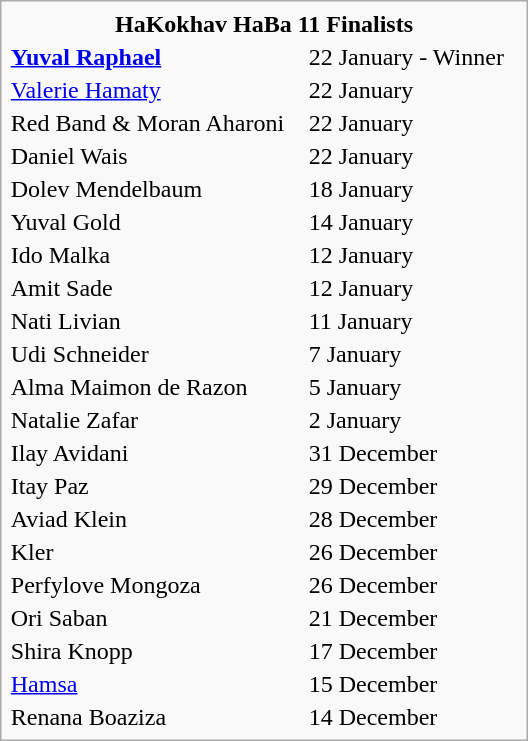<table class="infobox" style="width:22em">
<tr>
<th colspan=2 style="text-align:center">HaKokhav HaBa 11 Finalists<br></th>
</tr>
<tr>
<td><strong><a href='#'>Yuval Raphael</a></strong></td>
<td>22 January - Winner</td>
</tr>
<tr>
<td><a href='#'>Valerie Hamaty</a></td>
<td>22 January</td>
</tr>
<tr>
<td>Red Band & Moran Aharoni</td>
<td>22 January</td>
</tr>
<tr>
<td>Daniel Wais</td>
<td>22 January</td>
</tr>
<tr>
<td>Dolev Mendelbaum</td>
<td>18 January</td>
</tr>
<tr>
<td>Yuval Gold</td>
<td>14 January</td>
</tr>
<tr>
<td>Ido Malka</td>
<td>12 January</td>
</tr>
<tr>
<td>Amit Sade</td>
<td>12 January</td>
</tr>
<tr>
<td>Nati Livian</td>
<td>11 January</td>
</tr>
<tr>
<td>Udi Schneider</td>
<td>7 January</td>
</tr>
<tr>
<td>Alma Maimon de Razon</td>
<td>5 January</td>
</tr>
<tr>
<td>Natalie Zafar</td>
<td>2 January</td>
</tr>
<tr>
<td>Ilay Avidani</td>
<td>31 December</td>
</tr>
<tr>
<td>Itay Paz</td>
<td>29 December</td>
</tr>
<tr>
<td>Aviad Klein</td>
<td>28 December</td>
</tr>
<tr>
<td>Kler</td>
<td>26 December</td>
</tr>
<tr>
<td>Perfylove Mongoza</td>
<td>26 December</td>
</tr>
<tr>
<td>Ori Saban</td>
<td>21 December</td>
</tr>
<tr>
<td>Shira Knopp</td>
<td>17 December</td>
</tr>
<tr>
<td><a href='#'>Hamsa</a></td>
<td>15 December</td>
</tr>
<tr>
<td>Renana Boaziza</td>
<td>14 December</td>
</tr>
</table>
